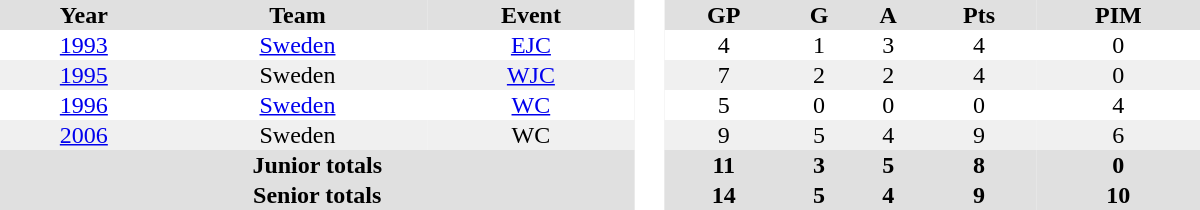<table border="0" cellpadding="1" cellspacing="0" style="text-align:center; width:50em">
<tr ALIGN="center" bgcolor="#e0e0e0">
<th>Year</th>
<th>Team</th>
<th>Event</th>
<th rowspan="99" bgcolor="#ffffff"> </th>
<th>GP</th>
<th>G</th>
<th>A</th>
<th>Pts</th>
<th>PIM</th>
</tr>
<tr>
<td><a href='#'>1993</a></td>
<td><a href='#'>Sweden</a></td>
<td><a href='#'>EJC</a></td>
<td>4</td>
<td>1</td>
<td>3</td>
<td>4</td>
<td>0</td>
</tr>
<tr bgcolor="#f0f0f0">
<td><a href='#'>1995</a></td>
<td>Sweden</td>
<td><a href='#'>WJC</a></td>
<td>7</td>
<td>2</td>
<td>2</td>
<td>4</td>
<td>0</td>
</tr>
<tr>
<td><a href='#'>1996</a></td>
<td><a href='#'>Sweden</a></td>
<td><a href='#'>WC</a></td>
<td>5</td>
<td>0</td>
<td>0</td>
<td>0</td>
<td>4</td>
</tr>
<tr bgcolor="#f0f0f0">
<td><a href='#'>2006</a></td>
<td>Sweden</td>
<td>WC</td>
<td>9</td>
<td>5</td>
<td>4</td>
<td>9</td>
<td>6</td>
</tr>
<tr bgcolor="#e0e0e0">
<th colspan=3>Junior totals</th>
<th>11</th>
<th>3</th>
<th>5</th>
<th>8</th>
<th>0</th>
</tr>
<tr bgcolor="#e0e0e0">
<th colspan=3>Senior totals</th>
<th>14</th>
<th>5</th>
<th>4</th>
<th>9</th>
<th>10</th>
</tr>
</table>
